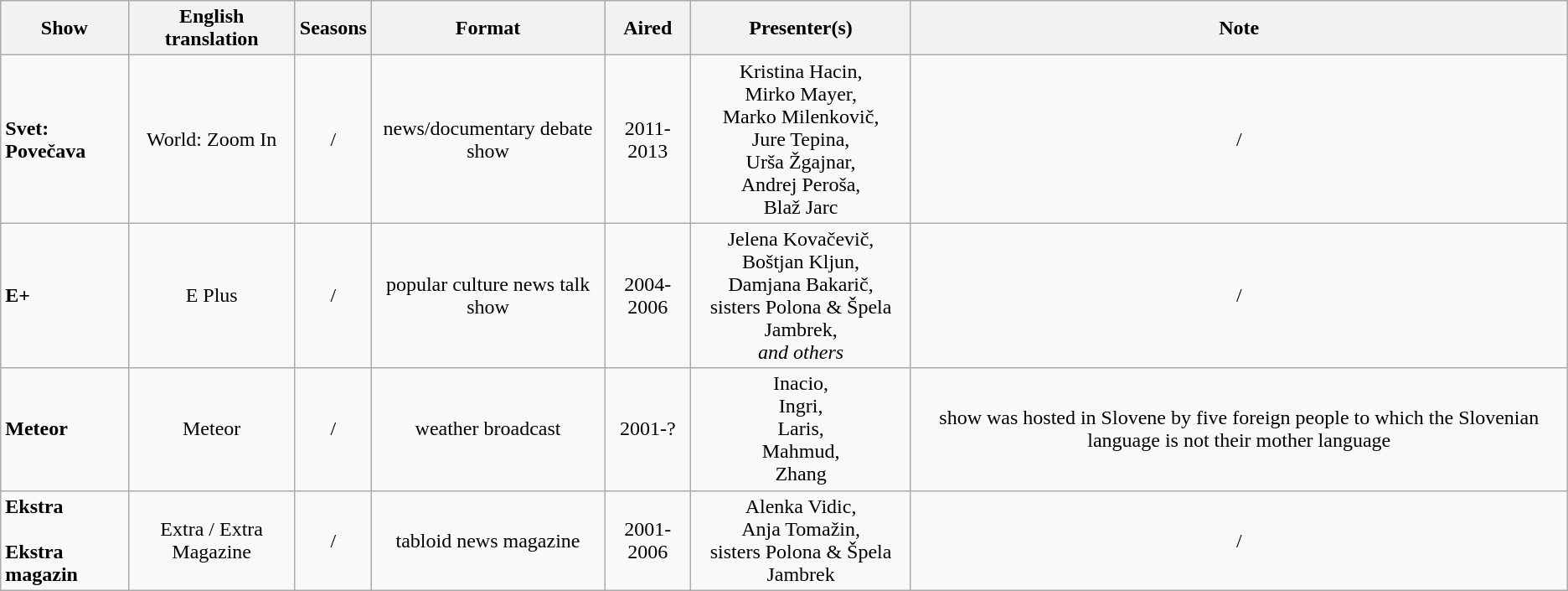<table class="wikitable">
<tr>
<th>Show</th>
<th>English translation</th>
<th>Seasons</th>
<th>Format</th>
<th>Aired</th>
<th>Presenter(s)</th>
<th>Note</th>
</tr>
<tr>
<td><strong>Svet: Povečava</strong></td>
<td align=center>World: Zoom In</td>
<td align=center>/</td>
<td align=center>news/documentary debate show</td>
<td align=center>2011-2013</td>
<td align=center>Kristina Hacin,<br>Mirko Mayer,<br>Marko Milenkovič,<br>Jure Tepina,<br>Urša Žgajnar,<br>Andrej Peroša,<br>Blaž Jarc</td>
<td align=center>/</td>
</tr>
<tr>
<td><strong>E+</strong></td>
<td align=center>E Plus</td>
<td align=center>/</td>
<td align=center>popular culture news talk show</td>
<td align=center>2004-2006</td>
<td align=center>Jelena Kovačevič,<br>Boštjan Kljun,<br>Damjana Bakarič,<br>sisters Polona & Špela Jambrek,<br><em>and others</em></td>
<td align=center>/</td>
</tr>
<tr>
<td><strong>Meteor</strong></td>
<td align=center>Meteor</td>
<td align=center>/</td>
<td align=center>weather broadcast</td>
<td align=center>2001-?</td>
<td align=center>Inacio,<br>Ingri,<br>Laris,<br>Mahmud,<br>Zhang</td>
<td align=center>show was hosted in Slovene by five foreign people to which the Slovenian language is not their mother language</td>
</tr>
<tr>
<td><strong>Ekstra</strong><br><br><strong>Ekstra magazin</strong></td>
<td align=center>Extra / Extra Magazine</td>
<td align=center>/</td>
<td align=center>tabloid news magazine</td>
<td align=center>2001-2006</td>
<td align=center>Alenka Vidic,<br>Anja Tomažin,<br>sisters Polona & Špela Jambrek</td>
<td align=center>/</td>
</tr>
</table>
